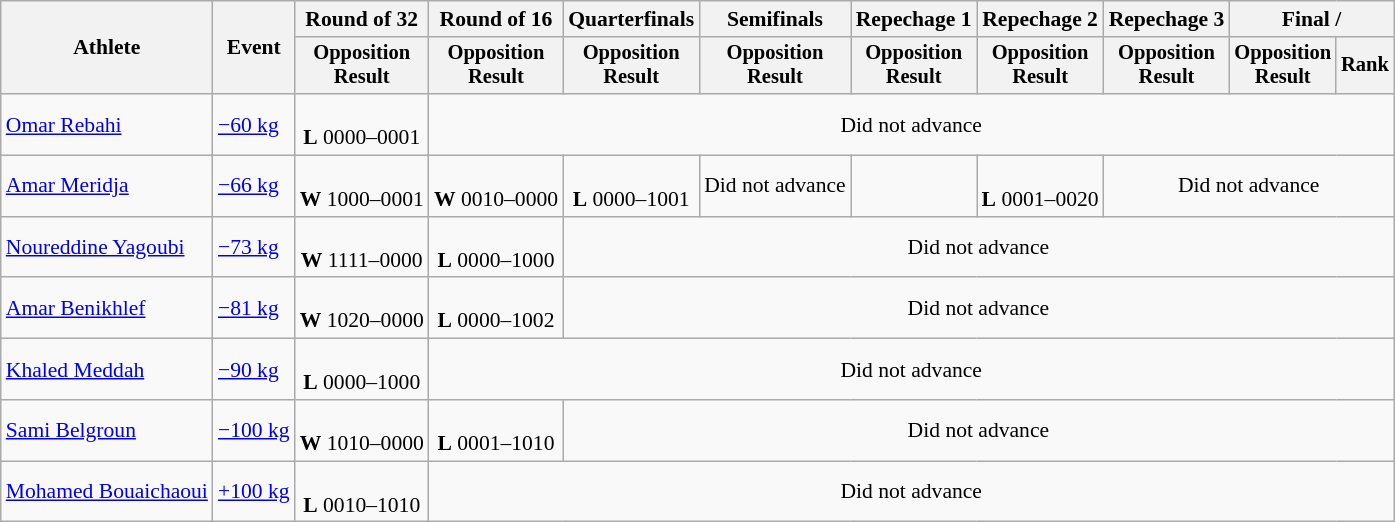<table class="wikitable" style="font-size:90%">
<tr>
<th rowspan="2">Athlete</th>
<th rowspan="2">Event</th>
<th>Round of 32</th>
<th>Round of 16</th>
<th>Quarterfinals</th>
<th>Semifinals</th>
<th>Repechage 1</th>
<th>Repechage 2</th>
<th>Repechage 3</th>
<th colspan=2>Final / </th>
</tr>
<tr style="font-size:95%">
<th>Opposition<br>Result</th>
<th>Opposition<br>Result</th>
<th>Opposition<br>Result</th>
<th>Opposition<br>Result</th>
<th>Opposition<br>Result</th>
<th>Opposition<br>Result</th>
<th>Opposition<br>Result</th>
<th>Opposition<br>Result</th>
<th>Rank</th>
</tr>
<tr align=center>
<td align=left><a href='#'>Omar Rebahi</a></td>
<td align=left><a href='#'>−60 kg</a></td>
<td><br><strong>L</strong> 0000–0001</td>
<td colspan=8>Did not advance</td>
</tr>
<tr align=center>
<td align=left><a href='#'>Amar Meridja</a></td>
<td align=left><a href='#'>−66 kg</a></td>
<td><br><strong>W</strong> 1000–0001</td>
<td><br><strong>W</strong> 0010–0000</td>
<td><br><strong>L</strong> 0000–1001</td>
<td align="center">Did not advance</td>
<td></td>
<td><br><strong>L</strong> 0001–0020</td>
<td colspan=3>Did not advance</td>
</tr>
<tr align=center>
<td align=left><a href='#'>Noureddine Yagoubi</a></td>
<td align=left><a href='#'>−73 kg</a></td>
<td><br><strong>W</strong> 1111–0000</td>
<td><br><strong>L</strong> 0000–1000</td>
<td colspan=7>Did not advance</td>
</tr>
<tr align=center>
<td align=left><a href='#'>Amar Benikhlef</a></td>
<td align=left><a href='#'>−81 kg</a></td>
<td><br><strong>W</strong> 1020–0000</td>
<td><br><strong>L</strong> 0000–1002</td>
<td colspan=7>Did not advance</td>
</tr>
<tr align=center>
<td align=left><a href='#'>Khaled Meddah</a></td>
<td align=left><a href='#'>−90 kg</a></td>
<td><br><strong>L</strong> 0000–1000</td>
<td colspan=8>Did not advance</td>
</tr>
<tr align=center>
<td align=left><a href='#'>Sami Belgroun</a></td>
<td align=left><a href='#'>−100 kg</a></td>
<td><br><strong>W</strong> 1010–0000</td>
<td><br><strong>L</strong> 0001–1010</td>
<td colspan=7>Did not advance</td>
</tr>
<tr align=center>
<td align=left><a href='#'>Mohamed Bouaichaoui</a></td>
<td align=left><a href='#'>+100 kg</a></td>
<td><br><strong>L</strong> 0010–1010</td>
<td colspan=8>Did not advance</td>
</tr>
</table>
